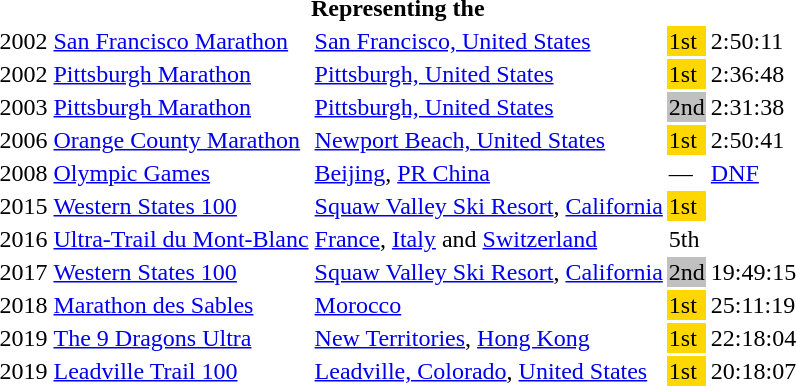<table>
<tr>
<th colspan="5">Representing the </th>
</tr>
<tr>
<td>2002</td>
<td><a href='#'>San Francisco Marathon</a></td>
<td><a href='#'>San Francisco, United States</a></td>
<td bgcolor=gold>1st</td>
<td>2:50:11</td>
</tr>
<tr>
<td>2002</td>
<td><a href='#'>Pittsburgh Marathon</a></td>
<td><a href='#'>Pittsburgh, United States</a></td>
<td bgcolor=gold>1st</td>
<td>2:36:48</td>
</tr>
<tr>
<td>2003</td>
<td><a href='#'>Pittsburgh Marathon</a></td>
<td><a href='#'>Pittsburgh, United States</a></td>
<td bgcolor=silver>2nd</td>
<td>2:31:38</td>
</tr>
<tr>
<td>2006</td>
<td><a href='#'>Orange County Marathon</a></td>
<td><a href='#'>Newport Beach, United States</a></td>
<td bgcolor=gold>1st</td>
<td>2:50:41</td>
</tr>
<tr>
<td>2008</td>
<td><a href='#'>Olympic Games</a></td>
<td><a href='#'>Beijing</a>, <a href='#'>PR China</a></td>
<td>—</td>
<td><a href='#'>DNF</a></td>
</tr>
<tr>
<td>2015</td>
<td><a href='#'>Western States 100</a></td>
<td><a href='#'>Squaw Valley Ski Resort</a>, <a href='#'>California</a></td>
<td bgcolor=gold>1st</td>
<td></td>
</tr>
<tr>
<td>2016</td>
<td><a href='#'>Ultra-Trail du Mont-Blanc</a></td>
<td><a href='#'>France</a>, <a href='#'>Italy</a> and <a href='#'>Switzerland</a></td>
<td>5th</td>
<td></td>
</tr>
<tr>
<td>2017</td>
<td><a href='#'>Western States 100</a></td>
<td><a href='#'>Squaw Valley Ski Resort</a>, <a href='#'>California</a></td>
<td bgcolor=silver>2nd</td>
<td>19:49:15</td>
</tr>
<tr>
<td>2018</td>
<td><a href='#'>Marathon des Sables</a></td>
<td><a href='#'>Morocco</a></td>
<td bgcolor=gold>1st</td>
<td>25:11:19</td>
</tr>
<tr>
<td>2019</td>
<td><a href='#'>The 9 Dragons Ultra</a></td>
<td><a href='#'>New Territories</a>, <a href='#'>Hong Kong</a></td>
<td bgcolor=gold>1st</td>
<td>22:18:04</td>
</tr>
<tr>
<td>2019</td>
<td><a href='#'>Leadville Trail 100</a></td>
<td><a href='#'>Leadville, Colorado</a>, <a href='#'>United States</a></td>
<td bgcolor=gold>1st</td>
<td>20:18:07</td>
</tr>
</table>
